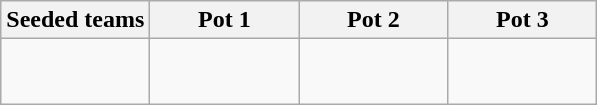<table class="wikitable">
<tr>
<th width="25%">Seeded teams</th>
<th width="25%">Pot 1</th>
<th width="25%">Pot 2</th>
<th width="25%">Pot 3</th>
</tr>
<tr>
<td style="vertical-align: top;"><br><br></td>
<td style="vertical-align: top;"><br><br></td>
<td style="vertical-align: top;"><br><br></td>
<td style="vertical-align: top;"><br><br></td>
</tr>
</table>
